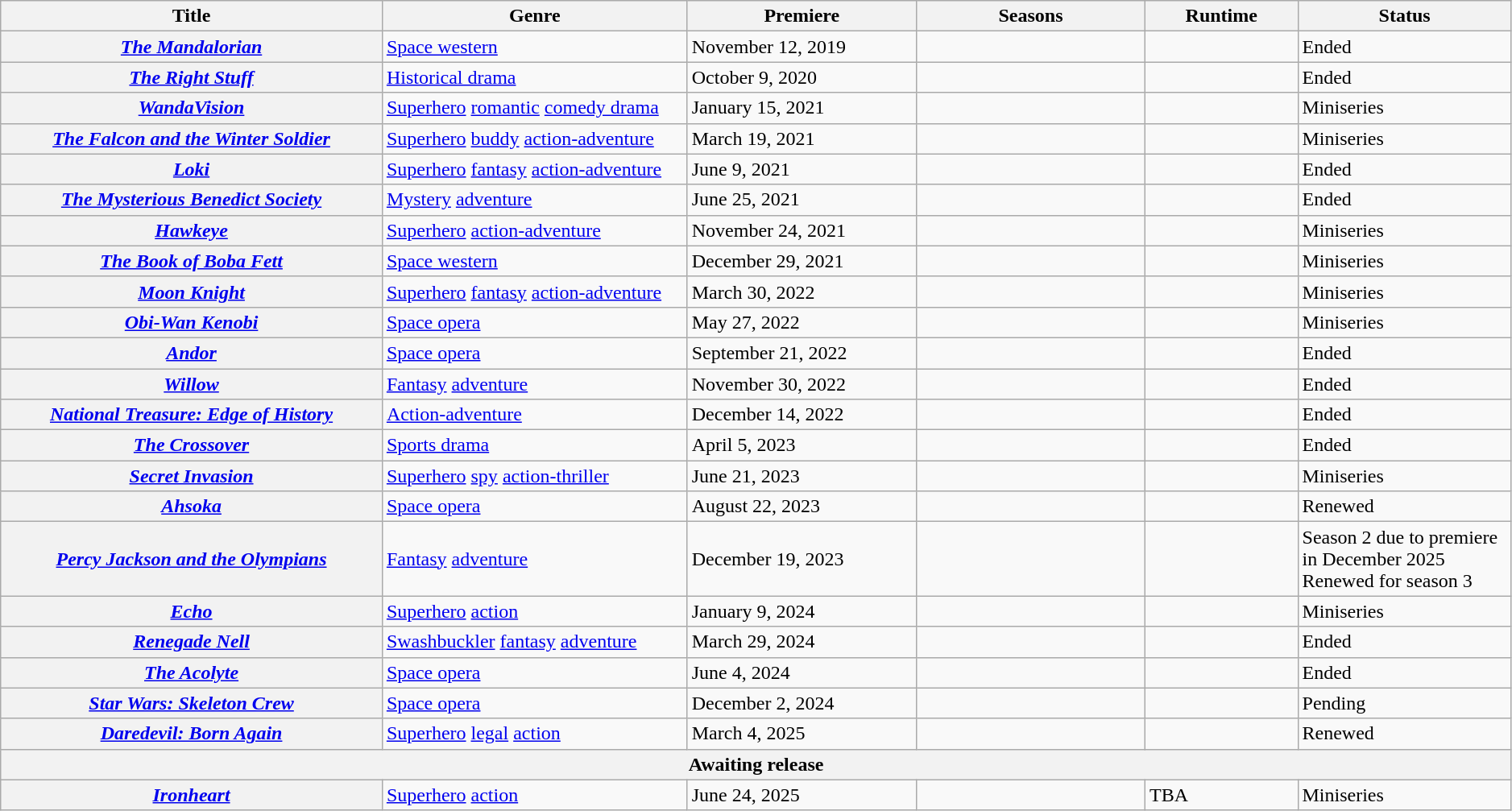<table class="wikitable plainrowheaders sortable" style="width:99%;">
<tr>
<th scope="col" style="width:25%;">Title</th>
<th scope="col" style="width:20%;">Genre</th>
<th scope="col" style="width:15%;">Premiere</th>
<th scope="col" style="width:15%;">Seasons</th>
<th scope="col" style="width:10%;">Runtime</th>
<th scope="col" style="width:14%;">Status</th>
</tr>
<tr>
<th scope="row"><em><a href='#'>The Mandalorian</a></em></th>
<td><a href='#'>Space western</a></td>
<td>November 12, 2019</td>
<td></td>
<td></td>
<td>Ended</td>
</tr>
<tr>
<th scope="row"><em><a href='#'>The Right Stuff</a></em></th>
<td><a href='#'>Historical drama</a></td>
<td>October 9, 2020</td>
<td></td>
<td></td>
<td>Ended</td>
</tr>
<tr>
<th scope="row"><em><a href='#'>WandaVision</a></em></th>
<td><a href='#'>Superhero</a> <a href='#'>romantic</a> <a href='#'>comedy drama</a></td>
<td>January 15, 2021</td>
<td></td>
<td></td>
<td>Miniseries</td>
</tr>
<tr>
<th scope="row"><em><a href='#'>The Falcon and the Winter Soldier</a></em></th>
<td><a href='#'>Superhero</a> <a href='#'>buddy</a> <a href='#'>action-adventure</a></td>
<td>March 19, 2021</td>
<td></td>
<td></td>
<td>Miniseries</td>
</tr>
<tr>
<th scope="row"><em><a href='#'>Loki</a></em></th>
<td><a href='#'>Superhero</a> <a href='#'>fantasy</a> <a href='#'>action-adventure</a></td>
<td>June 9, 2021</td>
<td></td>
<td></td>
<td>Ended</td>
</tr>
<tr>
<th scope="row"><em><a href='#'>The Mysterious Benedict Society</a></em></th>
<td><a href='#'>Mystery</a> <a href='#'>adventure</a></td>
<td>June 25, 2021</td>
<td></td>
<td></td>
<td>Ended</td>
</tr>
<tr>
<th scope="row"><em><a href='#'>Hawkeye</a></em></th>
<td><a href='#'>Superhero</a> <a href='#'>action-adventure</a></td>
<td>November 24, 2021</td>
<td></td>
<td></td>
<td>Miniseries</td>
</tr>
<tr>
<th scope="row"><em><a href='#'>The Book of Boba Fett</a></em></th>
<td><a href='#'>Space western</a></td>
<td>December 29, 2021</td>
<td></td>
<td></td>
<td>Miniseries</td>
</tr>
<tr>
<th scope="row"><em><a href='#'>Moon Knight</a></em></th>
<td><a href='#'>Superhero</a> <a href='#'>fantasy</a> <a href='#'>action-adventure</a></td>
<td>March 30, 2022</td>
<td></td>
<td></td>
<td>Miniseries</td>
</tr>
<tr>
<th scope="row"><em><a href='#'>Obi-Wan Kenobi</a></em></th>
<td><a href='#'>Space opera</a></td>
<td>May 27, 2022</td>
<td></td>
<td></td>
<td>Miniseries</td>
</tr>
<tr>
<th scope="row"><em><a href='#'>Andor</a></em></th>
<td><a href='#'>Space opera</a></td>
<td>September 21, 2022</td>
<td></td>
<td></td>
<td>Ended</td>
</tr>
<tr>
<th scope="row"><em><a href='#'>Willow</a></em></th>
<td><a href='#'>Fantasy</a> <a href='#'>adventure</a></td>
<td>November 30, 2022</td>
<td></td>
<td></td>
<td>Ended</td>
</tr>
<tr>
<th scope="row"><em><a href='#'>National Treasure: Edge of History</a></em></th>
<td><a href='#'>Action-adventure</a></td>
<td>December 14, 2022</td>
<td></td>
<td></td>
<td>Ended</td>
</tr>
<tr>
<th scope="row"><em><a href='#'>The Crossover</a></em></th>
<td><a href='#'>Sports drama</a></td>
<td>April 5, 2023</td>
<td></td>
<td></td>
<td>Ended</td>
</tr>
<tr>
<th scope="row"><em><a href='#'>Secret Invasion</a></em></th>
<td><a href='#'>Superhero</a> <a href='#'>spy</a> <a href='#'>action-thriller</a></td>
<td>June 21, 2023</td>
<td></td>
<td></td>
<td>Miniseries</td>
</tr>
<tr>
<th scope="row"><em><a href='#'>Ahsoka</a></em></th>
<td><a href='#'>Space opera</a></td>
<td>August 22, 2023</td>
<td></td>
<td></td>
<td>Renewed</td>
</tr>
<tr>
<th scope="row"><em><a href='#'>Percy Jackson and the Olympians</a></em></th>
<td><a href='#'>Fantasy</a> <a href='#'>adventure</a></td>
<td>December 19, 2023</td>
<td></td>
<td></td>
<td>Season 2 due to premiere in December 2025<br>Renewed for season 3</td>
</tr>
<tr>
<th scope="row"><em><a href='#'>Echo</a></em></th>
<td><a href='#'>Superhero</a> <a href='#'>action</a></td>
<td>January 9, 2024</td>
<td></td>
<td></td>
<td>Miniseries</td>
</tr>
<tr>
<th scope="row"><em><a href='#'>Renegade Nell</a></em></th>
<td><a href='#'>Swashbuckler</a> <a href='#'>fantasy</a> <a href='#'>adventure</a></td>
<td>March 29, 2024</td>
<td></td>
<td></td>
<td>Ended</td>
</tr>
<tr>
<th scope="row"><em><a href='#'>The Acolyte</a></em></th>
<td><a href='#'>Space opera</a></td>
<td>June 4, 2024</td>
<td></td>
<td></td>
<td>Ended</td>
</tr>
<tr>
<th scope="row"><em><a href='#'>Star Wars: Skeleton Crew</a></em></th>
<td><a href='#'>Space opera</a></td>
<td>December 2, 2024</td>
<td></td>
<td></td>
<td>Pending</td>
</tr>
<tr>
<th scope="row"><em><a href='#'>Daredevil: Born Again</a></em></th>
<td><a href='#'>Superhero</a> <a href='#'>legal</a> <a href='#'>action</a></td>
<td>March 4, 2025</td>
<td></td>
<td></td>
<td>Renewed</td>
</tr>
<tr>
<th colspan="6" data-sort-value="zzz">Awaiting release</th>
</tr>
<tr>
<th scope="row"><em><a href='#'>Ironheart</a></em></th>
<td><a href='#'>Superhero</a> <a href='#'>action</a></td>
<td>June 24, 2025</td>
<td></td>
<td>TBA</td>
<td>Miniseries</td>
</tr>
</table>
